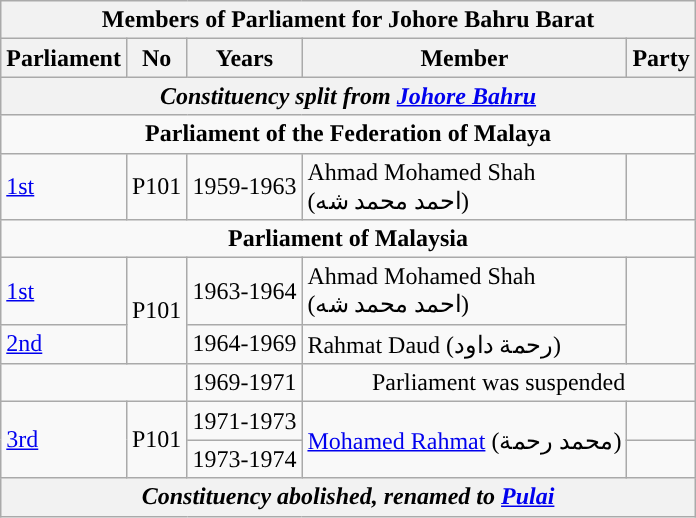<table class=wikitable>
<tr>
<th colspan="5">Members of Parliament for Johore Bahru Barat</th>
</tr>
<tr>
<th>Parliament</th>
<th>No</th>
<th>Years</th>
<th>Member</th>
<th>Party</th>
</tr>
<tr>
<th colspan="5" align="center"><em>Constituency split from <a href='#'>Johore Bahru</a></em></th>
</tr>
<tr>
<td colspan="5" align="center"><strong>Parliament of the Federation of Malaya</strong></td>
</tr>
<tr>
<td><a href='#'>1st</a></td>
<td>P101</td>
<td>1959-1963</td>
<td>Ahmad Mohamed Shah <br> (احمد محمد شه)</td>
<td></td>
</tr>
<tr>
<td colspan="5" align="center"><strong>Parliament of Malaysia</strong></td>
</tr>
<tr>
<td><a href='#'>1st</a></td>
<td rowspan="2">P101</td>
<td>1963-1964</td>
<td>Ahmad Mohamed Shah <br> (احمد محمد شه)</td>
<td rowspan=2></td>
</tr>
<tr>
<td><a href='#'>2nd</a></td>
<td>1964-1969</td>
<td>Rahmat Daud (رحمة داود)</td>
</tr>
<tr>
<td colspan="2"></td>
<td>1969-1971</td>
<td colspan=2 align=center>Parliament was suspended</td>
</tr>
<tr>
<td rowspan=2><a href='#'>3rd</a></td>
<td rowspan="2">P101</td>
<td>1971-1973</td>
<td rowspan=2><a href='#'>Mohamed Rahmat</a> (محمد رحمة)</td>
<td></td>
</tr>
<tr>
<td>1973-1974</td>
<td></td>
</tr>
<tr>
<th colspan="5" align="center"><em>Constituency abolished, renamed to <a href='#'>Pulai</a></em></th>
</tr>
</table>
